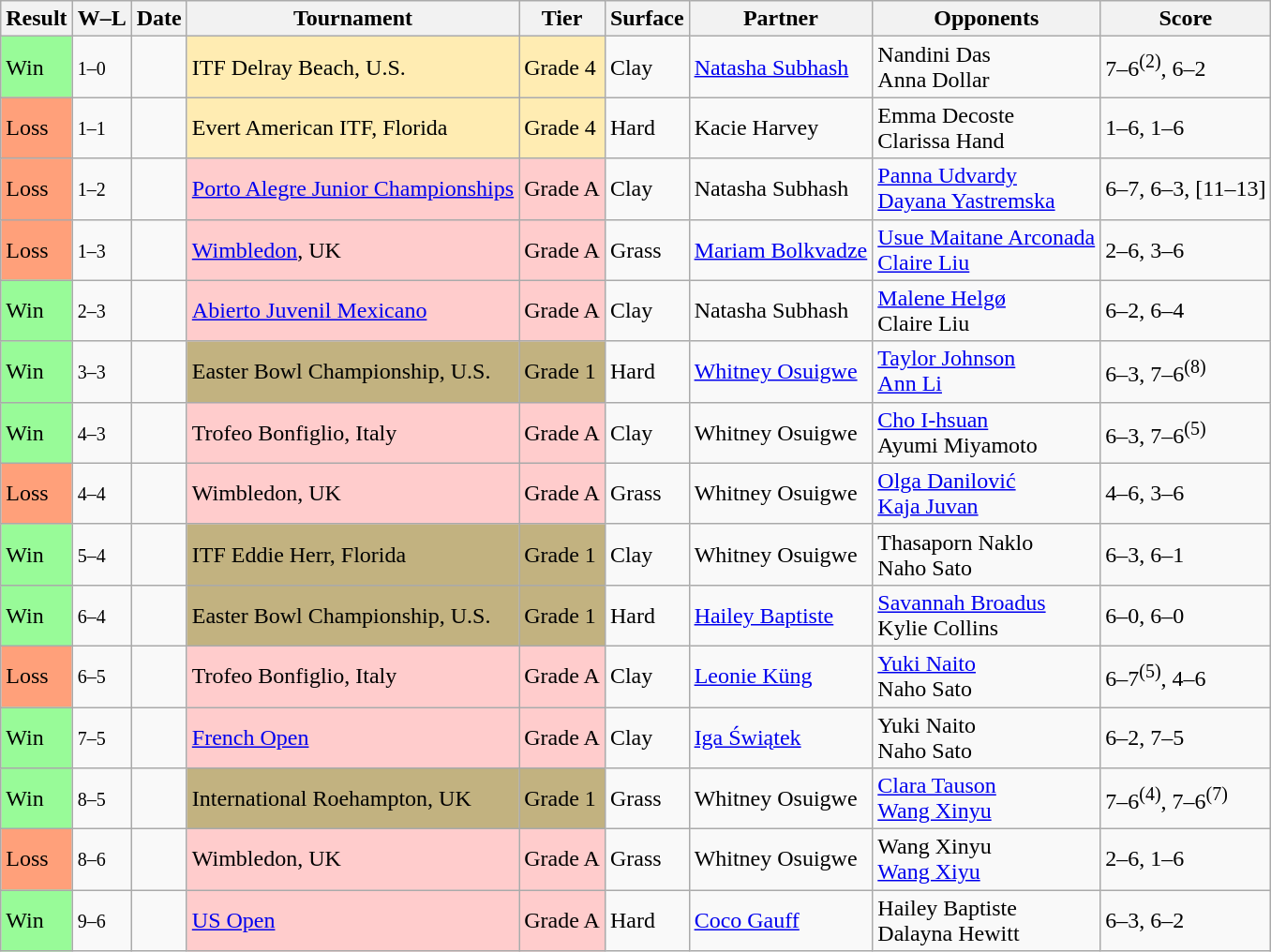<table class="sortable wikitable">
<tr>
<th>Result</th>
<th class="unsortable">W–L</th>
<th>Date</th>
<th>Tournament</th>
<th>Tier</th>
<th>Surface</th>
<th>Partner</th>
<th>Opponents</th>
<th class="unsortable">Score</th>
</tr>
<tr>
<td style="background:#98fb98;">Win</td>
<td><small>1–0</small></td>
<td></td>
<td bgcolor="ffecb2">ITF Delray Beach, U.S.</td>
<td bgcolor="ffecb2">Grade 4</td>
<td>Clay</td>
<td> <a href='#'>Natasha Subhash</a></td>
<td> Nandini Das <br>  Anna Dollar</td>
<td>7–6<sup>(2)</sup>, 6–2</td>
</tr>
<tr>
<td style="background:#ffa07a;">Loss</td>
<td><small>1–1</small></td>
<td></td>
<td bgcolor="ffecb2">Evert American ITF, Florida</td>
<td bgcolor="ffecb2">Grade 4</td>
<td>Hard</td>
<td> Kacie Harvey</td>
<td> Emma Decoste <br>  Clarissa Hand</td>
<td>1–6, 1–6</td>
</tr>
<tr>
<td style="background:#ffa07a;">Loss</td>
<td><small>1–2</small></td>
<td></td>
<td bgcolor=ffcccc><a href='#'>Porto Alegre Junior Championships</a></td>
<td bgcolor=ffcccc>Grade A</td>
<td>Clay</td>
<td> Natasha Subhash</td>
<td> <a href='#'>Panna Udvardy</a> <br>  <a href='#'>Dayana Yastremska</a></td>
<td>6–7, 6–3, [11–13]</td>
</tr>
<tr>
<td style="background:#ffa07a;">Loss</td>
<td><small>1–3</small></td>
<td></td>
<td bgcolor="ffcccc"><a href='#'>Wimbledon</a>, UK</td>
<td bgcolor=ffcccc>Grade A</td>
<td>Grass</td>
<td> <a href='#'>Mariam Bolkvadze</a></td>
<td> <a href='#'>Usue Maitane Arconada</a> <br>  <a href='#'>Claire Liu</a></td>
<td>2–6, 3–6</td>
</tr>
<tr>
<td style="background:#98fb98;">Win</td>
<td><small>2–3</small></td>
<td></td>
<td bgcolor=ffcccc><a href='#'>Abierto Juvenil Mexicano</a></td>
<td bgcolor=ffcccc>Grade A</td>
<td>Clay</td>
<td> Natasha Subhash</td>
<td> <a href='#'>Malene Helgø</a> <br>  Claire Liu</td>
<td>6–2, 6–4</td>
</tr>
<tr>
<td style="background:#98fb98;">Win</td>
<td><small>3–3</small></td>
<td></td>
<td bgcolor="C2B280">Easter Bowl Championship, U.S.</td>
<td bgcolor="C2B280">Grade 1</td>
<td>Hard</td>
<td> <a href='#'>Whitney Osuigwe</a></td>
<td> <a href='#'>Taylor Johnson</a> <br>  <a href='#'>Ann Li</a></td>
<td>6–3, 7–6<sup>(8)</sup></td>
</tr>
<tr>
<td style="background:#98fb98;">Win</td>
<td><small>4–3</small></td>
<td></td>
<td bgcolor=ffcccc>Trofeo Bonfiglio, Italy</td>
<td bgcolor=ffcccc>Grade A</td>
<td>Clay</td>
<td> Whitney Osuigwe</td>
<td> <a href='#'>Cho I-hsuan</a> <br>  Ayumi Miyamoto</td>
<td>6–3, 7–6<sup>(5)</sup></td>
</tr>
<tr>
<td style="background:#ffa07a;">Loss</td>
<td><small>4–4</small></td>
<td></td>
<td bgcolor="ffcccc">Wimbledon, UK</td>
<td bgcolor="ffcccc">Grade A</td>
<td>Grass</td>
<td> Whitney Osuigwe</td>
<td> <a href='#'>Olga Danilović</a> <br>  <a href='#'>Kaja Juvan</a></td>
<td>4–6, 3–6</td>
</tr>
<tr>
<td style="background:#98fb98;">Win</td>
<td><small>5–4</small></td>
<td></td>
<td bgcolor="C2B280">ITF Eddie Herr, Florida</td>
<td bgcolor="C2B280">Grade 1</td>
<td>Clay</td>
<td> Whitney Osuigwe</td>
<td> Thasaporn Naklo <br>  Naho Sato</td>
<td>6–3, 6–1</td>
</tr>
<tr>
<td style="background:#98fb98;">Win</td>
<td><small>6–4</small></td>
<td></td>
<td bgcolor="C2B280">Easter Bowl Championship, U.S.</td>
<td bgcolor="C2B280">Grade 1</td>
<td>Hard</td>
<td> <a href='#'>Hailey Baptiste</a></td>
<td> <a href='#'>Savannah Broadus</a> <br>  Kylie Collins</td>
<td>6–0, 6–0</td>
</tr>
<tr>
<td style="background:#ffa07a;">Loss</td>
<td><small>6–5</small></td>
<td></td>
<td bgcolor=ffcccc>Trofeo Bonfiglio, Italy</td>
<td bgcolor=ffcccc>Grade A</td>
<td>Clay</td>
<td> <a href='#'>Leonie Küng</a></td>
<td> <a href='#'>Yuki Naito</a> <br>  Naho Sato</td>
<td>6–7<sup>(5)</sup>, 4–6</td>
</tr>
<tr>
<td style="background:#98fb98;">Win</td>
<td><small>7–5</small></td>
<td></td>
<td bgcolor="ffcccc"><a href='#'>French Open</a></td>
<td bgcolor="ffcccc">Grade A</td>
<td>Clay</td>
<td> <a href='#'>Iga Świątek</a></td>
<td> Yuki Naito <br>  Naho Sato</td>
<td>6–2, 7–5</td>
</tr>
<tr>
<td style="background:#98fb98;">Win</td>
<td><small>8–5</small></td>
<td></td>
<td bgcolor="C2B280">International Roehampton, UK</td>
<td bgcolor="C2B280">Grade 1</td>
<td>Grass</td>
<td> Whitney Osuigwe</td>
<td> <a href='#'>Clara Tauson</a> <br>  <a href='#'>Wang Xinyu</a></td>
<td>7–6<sup>(4)</sup>, 7–6<sup>(7)</sup></td>
</tr>
<tr>
<td style="background:#ffa07a;">Loss</td>
<td><small>8–6</small></td>
<td></td>
<td bgcolor="ffcccc">Wimbledon, UK</td>
<td bgcolor="ffcccc">Grade A</td>
<td>Grass</td>
<td> Whitney Osuigwe</td>
<td> Wang Xinyu <br>  <a href='#'>Wang Xiyu</a></td>
<td>2–6, 1–6</td>
</tr>
<tr>
<td style="background:#98fb98;">Win</td>
<td><small>9–6</small></td>
<td></td>
<td bgcolor="ffcccc"><a href='#'>US Open</a></td>
<td bgcolor="ffcccc">Grade A</td>
<td>Hard</td>
<td> <a href='#'>Coco Gauff</a></td>
<td> Hailey Baptiste <br>  Dalayna Hewitt</td>
<td>6–3, 6–2</td>
</tr>
</table>
